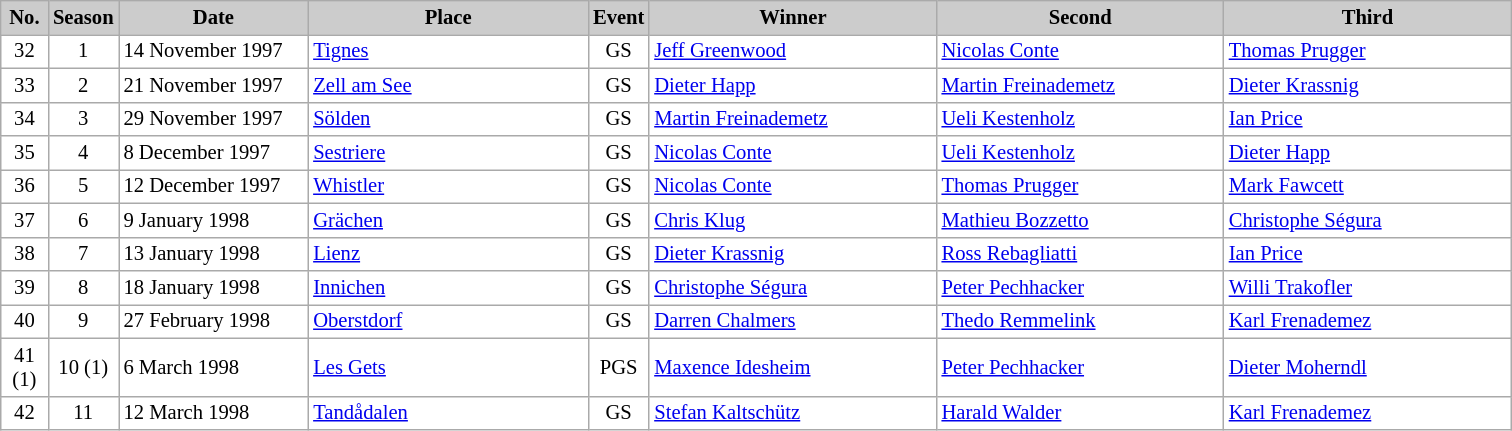<table class="wikitable plainrowheaders" style="background:#fff; font-size:86%; border:grey solid 1px; border-collapse:collapse;">
<tr style="background:#ccc; text-align:center;">
<th scope="col" style="background:#ccc; width:25px;">No.</th>
<th scope="col" style="background:#ccc; width:30px;">Season</th>
<th scope="col" style="background:#ccc; width:120px;">Date</th>
<th scope="col" style="background:#ccc; width:180px;">Place</th>
<th scope="col" style="background:#ccc; width:15px;">Event</th>
<th scope="col" style="background:#ccc; width:185px;">Winner</th>
<th scope="col" style="background:#ccc; width:185px;">Second</th>
<th scope="col" style="background:#ccc; width:185px;">Third</th>
</tr>
<tr>
<td align=center>32</td>
<td align=center>1</td>
<td>14 November 1997</td>
<td> <a href='#'>Tignes</a></td>
<td align=center>GS</td>
<td> <a href='#'>Jeff Greenwood</a></td>
<td> <a href='#'>Nicolas Conte</a></td>
<td> <a href='#'>Thomas Prugger</a></td>
</tr>
<tr>
<td align=center>33</td>
<td align=center>2</td>
<td>21 November 1997</td>
<td> <a href='#'>Zell am See</a></td>
<td align=center>GS</td>
<td> <a href='#'>Dieter Happ</a></td>
<td> <a href='#'>Martin Freinademetz</a></td>
<td> <a href='#'>Dieter Krassnig</a></td>
</tr>
<tr>
<td align=center>34</td>
<td align=center>3</td>
<td>29 November 1997</td>
<td> <a href='#'>Sölden</a></td>
<td align=center>GS</td>
<td> <a href='#'>Martin Freinademetz</a></td>
<td> <a href='#'>Ueli Kestenholz</a></td>
<td> <a href='#'>Ian Price</a></td>
</tr>
<tr>
<td align=center>35</td>
<td align=center>4</td>
<td>8 December 1997</td>
<td> <a href='#'>Sestriere</a></td>
<td align=center>GS</td>
<td> <a href='#'>Nicolas Conte</a></td>
<td> <a href='#'>Ueli Kestenholz</a></td>
<td> <a href='#'>Dieter Happ</a></td>
</tr>
<tr>
<td align=center>36</td>
<td align=center>5</td>
<td>12 December 1997</td>
<td> <a href='#'>Whistler</a></td>
<td align=center>GS</td>
<td> <a href='#'>Nicolas Conte</a></td>
<td> <a href='#'>Thomas Prugger</a></td>
<td> <a href='#'>Mark Fawcett</a></td>
</tr>
<tr>
<td align=center>37</td>
<td align=center>6</td>
<td>9 January 1998</td>
<td> <a href='#'>Grächen</a></td>
<td align=center>GS</td>
<td> <a href='#'>Chris Klug</a></td>
<td> <a href='#'>Mathieu Bozzetto</a></td>
<td> <a href='#'>Christophe Ségura</a></td>
</tr>
<tr>
<td align=center>38</td>
<td align=center>7</td>
<td>13 January 1998</td>
<td> <a href='#'>Lienz</a></td>
<td align=center>GS</td>
<td> <a href='#'>Dieter Krassnig</a></td>
<td> <a href='#'>Ross Rebagliatti</a></td>
<td> <a href='#'>Ian Price</a></td>
</tr>
<tr>
<td align=center>39</td>
<td align=center>8</td>
<td>18 January 1998</td>
<td> <a href='#'>Innichen</a></td>
<td align=center>GS</td>
<td> <a href='#'>Christophe Ségura</a></td>
<td> <a href='#'>Peter Pechhacker</a></td>
<td> <a href='#'>Willi Trakofler</a></td>
</tr>
<tr>
<td align=center>40</td>
<td align=center>9</td>
<td>27 February 1998</td>
<td> <a href='#'>Oberstdorf</a></td>
<td align=center>GS</td>
<td> <a href='#'>Darren Chalmers</a></td>
<td> <a href='#'>Thedo Remmelink</a></td>
<td> <a href='#'>Karl Frenademez</a></td>
</tr>
<tr>
<td align=center>41 (1)</td>
<td align=center>10 (1)</td>
<td>6 March 1998</td>
<td> <a href='#'>Les Gets</a></td>
<td align=center>PGS</td>
<td> <a href='#'>Maxence Idesheim</a></td>
<td> <a href='#'>Peter Pechhacker</a></td>
<td> <a href='#'>Dieter Moherndl</a></td>
</tr>
<tr>
<td align=center>42</td>
<td align=center>11</td>
<td>12 March 1998</td>
<td> <a href='#'>Tandådalen</a></td>
<td align=center>GS</td>
<td> <a href='#'>Stefan Kaltschütz</a></td>
<td> <a href='#'>Harald Walder</a></td>
<td> <a href='#'>Karl Frenademez</a></td>
</tr>
</table>
